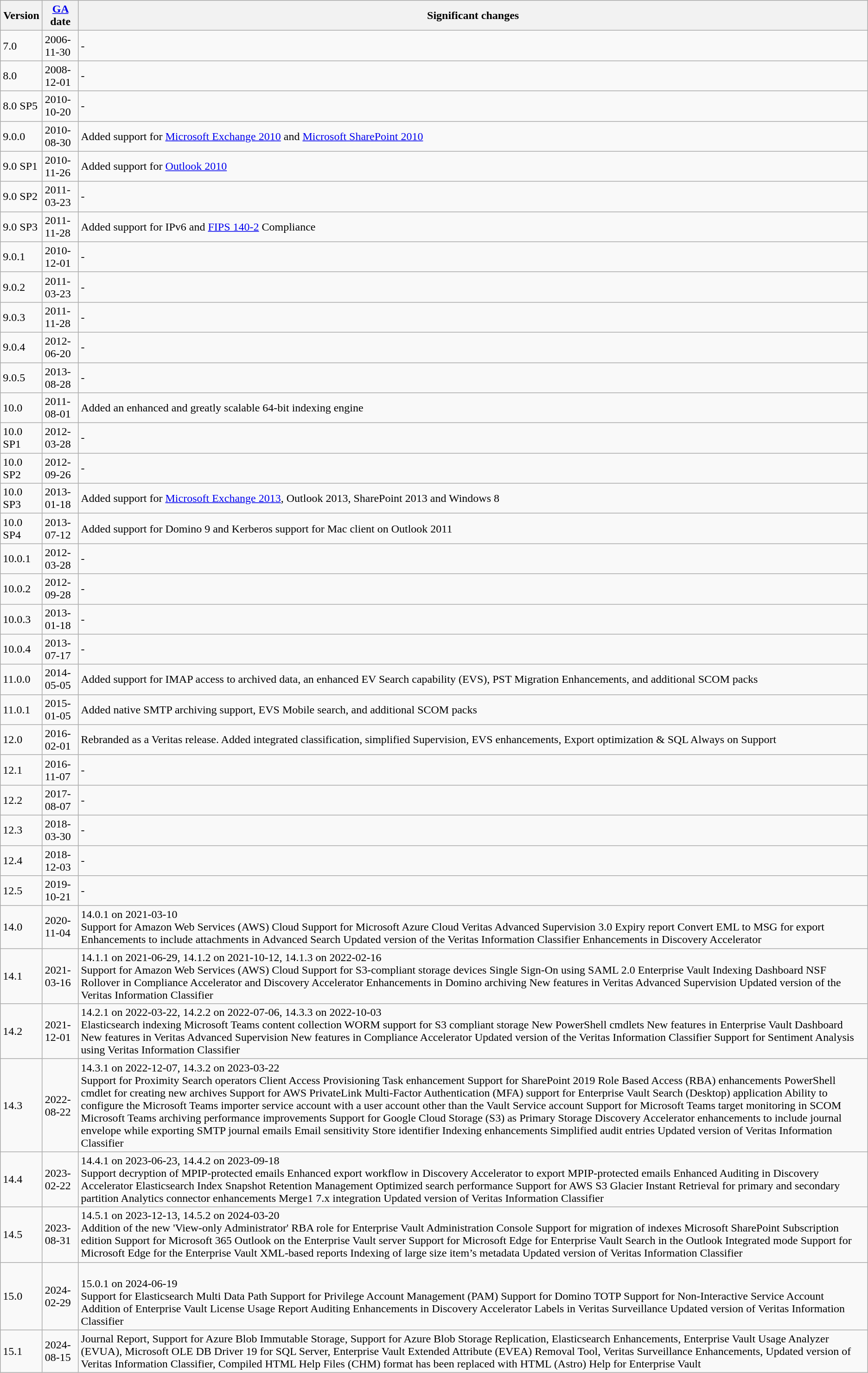<table class="wikitable sortable">
<tr>
<th>Version</th>
<th><a href='#'>GA</a> date</th>
<th>Significant changes</th>
</tr>
<tr>
<td>7.0</td>
<td>2006-11-30</td>
<td>-</td>
</tr>
<tr>
<td>8.0</td>
<td>2008-12-01</td>
<td>-</td>
</tr>
<tr>
<td>8.0 SP5</td>
<td>2010-10-20</td>
<td>-</td>
</tr>
<tr>
<td>9.0.0</td>
<td>2010-08-30</td>
<td>Added support for <a href='#'>Microsoft Exchange 2010</a> and <a href='#'>Microsoft SharePoint 2010</a></td>
</tr>
<tr>
<td>9.0 SP1</td>
<td>2010-11-26</td>
<td>Added support for <a href='#'>Outlook 2010</a></td>
</tr>
<tr>
<td>9.0 SP2</td>
<td>2011-03-23</td>
<td>-</td>
</tr>
<tr>
<td>9.0 SP3</td>
<td>2011-11-28</td>
<td>Added support for IPv6 and <a href='#'>FIPS 140-2</a> Compliance</td>
</tr>
<tr>
<td>9.0.1</td>
<td>2010-12-01</td>
<td>-</td>
</tr>
<tr>
<td>9.0.2</td>
<td>2011-03-23</td>
<td>-</td>
</tr>
<tr>
<td>9.0.3</td>
<td>2011-11-28</td>
<td>-</td>
</tr>
<tr>
<td>9.0.4</td>
<td>2012-06-20</td>
<td>-</td>
</tr>
<tr>
<td>9.0.5</td>
<td>2013-08-28</td>
<td>-</td>
</tr>
<tr>
<td>10.0</td>
<td>2011-08-01</td>
<td>Added an enhanced and greatly scalable 64-bit indexing engine</td>
</tr>
<tr>
<td>10.0 SP1</td>
<td>2012-03-28</td>
<td>-</td>
</tr>
<tr>
<td>10.0 SP2</td>
<td>2012-09-26</td>
<td>-</td>
</tr>
<tr>
<td>10.0 SP3</td>
<td>2013-01-18</td>
<td>Added support for <a href='#'>Microsoft Exchange 2013</a>, Outlook 2013, SharePoint 2013 and Windows 8</td>
</tr>
<tr>
<td>10.0 SP4</td>
<td>2013-07-12</td>
<td>Added support for Domino 9 and Kerberos support for Mac client on Outlook 2011</td>
</tr>
<tr>
<td>10.0.1</td>
<td>2012-03-28</td>
<td>-</td>
</tr>
<tr>
<td>10.0.2</td>
<td>2012-09-28</td>
<td>-</td>
</tr>
<tr>
<td>10.0.3</td>
<td>2013-01-18</td>
<td>-</td>
</tr>
<tr>
<td>10.0.4</td>
<td>2013-07-17</td>
<td>-</td>
</tr>
<tr>
<td>11.0.0</td>
<td>2014-05-05</td>
<td>Added support for IMAP access to archived data, an enhanced EV Search capability (EVS), PST Migration Enhancements, and additional SCOM packs</td>
</tr>
<tr>
<td>11.0.1</td>
<td>2015-01-05</td>
<td>Added native SMTP archiving support, EVS Mobile search, and additional SCOM packs</td>
</tr>
<tr>
<td>12.0</td>
<td>2016-02-01</td>
<td>Rebranded as a Veritas release. Added integrated classification, simplified Supervision, EVS enhancements, Export optimization & SQL Always on Support</td>
</tr>
<tr>
<td>12.1</td>
<td>2016-11-07</td>
<td>-</td>
</tr>
<tr>
<td>12.2</td>
<td>2017-08-07</td>
<td>-</td>
</tr>
<tr>
<td>12.3</td>
<td>2018-03-30</td>
<td>-</td>
</tr>
<tr>
<td>12.4</td>
<td>2018-12-03</td>
<td>-</td>
</tr>
<tr>
<td>12.5</td>
<td>2019-10-21</td>
<td>-</td>
</tr>
<tr>
<td>14.0</td>
<td>2020-11-04</td>
<td>14.0.1 on 2021-03-10<br>Support for Amazon Web Services (AWS) Cloud
Support for Microsoft Azure Cloud
Veritas Advanced Supervision 3.0
Expiry report
Convert EML to MSG for export
Enhancements to include attachments in Advanced Search
Updated version of the Veritas Information Classifier
Enhancements in Discovery Accelerator</td>
</tr>
<tr>
<td>14.1</td>
<td>2021-03-16</td>
<td>14.1.1 on 2021-06-29, 14.1.2 on 2021-10-12, 14.1.3 on 2022-02-16<br>Support for Amazon Web Services (AWS) Cloud
Support for S3-compliant storage devices
Single Sign-On using SAML 2.0
Enterprise Vault Indexing Dashboard
NSF Rollover in Compliance Accelerator and Discovery Accelerator
Enhancements in Domino archiving
New features in Veritas Advanced Supervision
Updated version of the Veritas Information Classifier</td>
</tr>
<tr>
<td>14.2</td>
<td>2021-12-01</td>
<td>14.2.1 on 2022-03-22, 14.2.2 on 2022-07-06, 14.3.3 on 2022-10-03<br>Elasticsearch indexing
Microsoft Teams content collection
WORM support for S3 compliant storage
New PowerShell cmdlets
New features in Enterprise Vault Dashboard
New features in Veritas Advanced Supervision
New features in Compliance Accelerator
Updated version of the Veritas Information Classifier
Support for Sentiment Analysis using Veritas Information Classifier</td>
</tr>
<tr>
<td>14.3</td>
<td>2022-08-22</td>
<td>14.3.1 on 2022-12-07, 14.3.2 on 2023-03-22<br>Support for Proximity Search operators
Client Access Provisioning Task enhancement
Support for SharePoint 2019
Role Based Access (RBA) enhancements
PowerShell cmdlet for creating new archives
Support for AWS PrivateLink
Multi-Factor Authentication (MFA) support for Enterprise Vault Search (Desktop) application
Ability to configure the Microsoft Teams importer service account with a user account other than the Vault Service account
Support for Microsoft Teams target monitoring in SCOM
Microsoft Teams archiving performance improvements
Support for Google Cloud Storage (S3) as Primary Storage
Discovery Accelerator enhancements to include journal envelope while exporting SMTP journal emails
Email sensitivity
Store identifier
Indexing enhancements
Simplified audit entries
Updated version of Veritas Information Classifier</td>
</tr>
<tr>
<td>14.4</td>
<td>2023-02-22</td>
<td>14.4.1 on 2023-06-23, 14.4.2 on 2023-09-18<br>Support decryption of MPIP-protected emails
Enhanced export workflow in Discovery Accelerator to export MPIP-protected emails
Enhanced Auditing in Discovery Accelerator
Elasticsearch Index Snapshot Retention Management
Optimized search performance
Support for AWS S3 Glacier Instant Retrieval for primary and secondary partition
Analytics connector enhancements
Merge1 7.x integration
Updated version of Veritas Information Classifier</td>
</tr>
<tr>
<td>14.5</td>
<td>2023-08-31</td>
<td>14.5.1 on 2023-12-13, 14.5.2 on 2024-03-20<br>Addition of the new 'View-only Administrator' RBA role for Enterprise Vault Administration Console
Support for migration of indexes
Microsoft SharePoint Subscription edition
Support for Microsoft 365 Outlook on the Enterprise Vault server
Support for Microsoft Edge for Enterprise Vault Search in the Outlook Integrated mode
Support for Microsoft Edge for the Enterprise Vault XML-based reports
Indexing of large size item’s metadata
Updated version of Veritas Information Classifier</td>
</tr>
<tr>
<td>15.0</td>
<td>2024-02-29</td>
<td><br>15.0.1 on 2024-06-19<br>Support for Elasticsearch Multi Data Path
Support for Privilege Account Management (PAM)
Support for Domino TOTP
Support for Non-Interactive Service Account
Addition of Enterprise Vault License Usage Report
Auditing Enhancements in Discovery Accelerator
Labels in Veritas Surveillance
Updated version of Veritas Information Classifier</td>
</tr>
<tr>
<td>15.1</td>
<td>2024-08-15</td>
<td>Journal Report, Support for Azure Blob Immutable Storage, Support for Azure Blob Storage Replication, Elasticsearch Enhancements, Enterprise Vault Usage Analyzer (EVUA), Microsoft OLE DB Driver 19 for SQL Server, Enterprise Vault Extended Attribute (EVEA) Removal Tool, Veritas Surveillance Enhancements, Updated version of Veritas Information Classifier, Compiled HTML Help Files (CHM) format has been replaced with HTML (Astro) Help for Enterprise Vault</td>
</tr>
</table>
